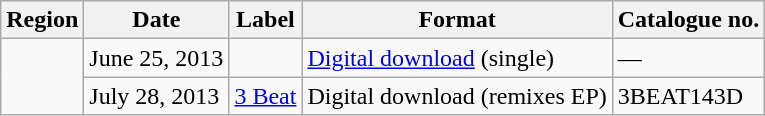<table class="wikitable plainrowheaders">
<tr>
<th scope="col">Region</th>
<th scope="col">Date</th>
<th scope="col">Label</th>
<th scope="col">Format</th>
<th scope="col">Catalogue no.</th>
</tr>
<tr>
<td rowspan="2"></td>
<td>June 25, 2013</td>
<td></td>
<td><a href='#'>Digital download</a> (single)</td>
<td>—</td>
</tr>
<tr>
<td>July 28, 2013</td>
<td><a href='#'>3 Beat</a></td>
<td>Digital download (remixes EP)</td>
<td>3BEAT143D</td>
</tr>
</table>
